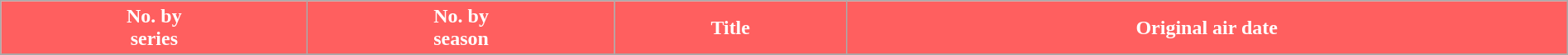<table class="wikitable plainrowheaders"  style="width:100%; margin-right:0;">
<tr>
<th style="background:#FF5F5F; color:#fff;">No. by<br>series </th>
<th style="background:#FF5F5F; color:#fff;">No. by<br>season </th>
<th style="background:#FF5F5F; color:#fff;">Title</th>
<th style="background:#FF5F5F; color:#fff;">Original air date</th>
</tr>
<tr>
</tr>
</table>
